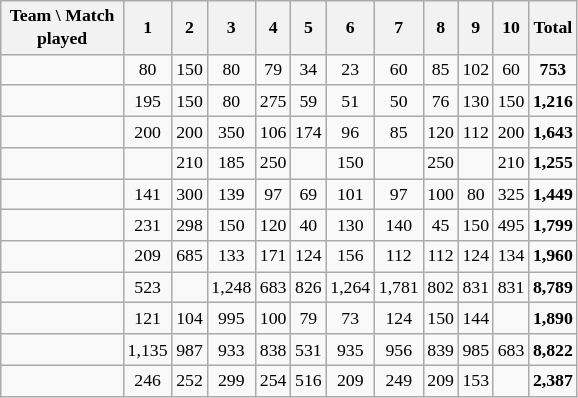<table class="wikitable sortable" style="font-size: 74%; text-align:center;">
<tr>
<th style="width:76px;">Team \ Match played</th>
<th align=center>1</th>
<th align=center>2</th>
<th align=center>3</th>
<th align=center>4</th>
<th align=center>5</th>
<th align=center>6</th>
<th align=center>7</th>
<th align=center>8</th>
<th align=center>9</th>
<th align=center>10</th>
<th align=center>Total</th>
</tr>
<tr align=center>
<td align=left></td>
<td>80</td>
<td>150</td>
<td>80</td>
<td>79</td>
<td>34</td>
<td>23</td>
<td>60</td>
<td>85</td>
<td>102</td>
<td>60</td>
<td><strong>753</strong></td>
</tr>
<tr align=center>
<td align=left></td>
<td>195</td>
<td>150</td>
<td>80</td>
<td>275</td>
<td>59</td>
<td>51</td>
<td>50</td>
<td>76</td>
<td>130</td>
<td>150</td>
<td><strong>1,216</strong></td>
</tr>
<tr align=center>
<td align=left></td>
<td>200</td>
<td>200</td>
<td>350</td>
<td>106</td>
<td>174</td>
<td>96</td>
<td>85</td>
<td>120</td>
<td>112</td>
<td>200</td>
<td><strong>1,643</strong></td>
</tr>
<tr align=center>
<td align=left></td>
<td></td>
<td>210</td>
<td>185</td>
<td>250</td>
<td></td>
<td>150</td>
<td></td>
<td>250</td>
<td></td>
<td>210</td>
<td><strong>1,255</strong></td>
</tr>
<tr align=center>
<td align=left></td>
<td>141</td>
<td>300</td>
<td>139</td>
<td>97</td>
<td>69</td>
<td>101</td>
<td>97</td>
<td>100</td>
<td>80</td>
<td>325</td>
<td><strong>1,449</strong></td>
</tr>
<tr align=center>
<td align=left></td>
<td>231</td>
<td>298</td>
<td>150</td>
<td>120</td>
<td>40</td>
<td>130</td>
<td>140</td>
<td>45</td>
<td>150</td>
<td>495</td>
<td><strong>1,799</strong></td>
</tr>
<tr align=center>
<td align=left></td>
<td>209</td>
<td>685</td>
<td>133</td>
<td>171</td>
<td>124</td>
<td>156</td>
<td>112</td>
<td>112</td>
<td>124</td>
<td>134</td>
<td><strong>1,960</strong></td>
</tr>
<tr align=center>
<td align=left></td>
<td>523</td>
<td></td>
<td>1,248</td>
<td>683</td>
<td>826</td>
<td>1,264</td>
<td>1,781</td>
<td>802</td>
<td>831</td>
<td>831</td>
<td><strong>8,789</strong></td>
</tr>
<tr align=center>
<td align=left></td>
<td>121</td>
<td>104</td>
<td>995</td>
<td>100</td>
<td>79</td>
<td>73</td>
<td>124</td>
<td>150</td>
<td>144</td>
<td></td>
<td><strong>1,890</strong></td>
</tr>
<tr align=center>
<td align=left></td>
<td>1,135</td>
<td>987</td>
<td>933</td>
<td>838</td>
<td>531</td>
<td>935</td>
<td>956</td>
<td>839</td>
<td>985</td>
<td>683</td>
<td><strong>8,822</strong></td>
</tr>
<tr align=center>
<td align=left></td>
<td>246</td>
<td>252</td>
<td>299</td>
<td>254</td>
<td>516</td>
<td>209</td>
<td>249</td>
<td>209</td>
<td>153</td>
<td></td>
<td><strong>2,387</strong></td>
</tr>
</table>
